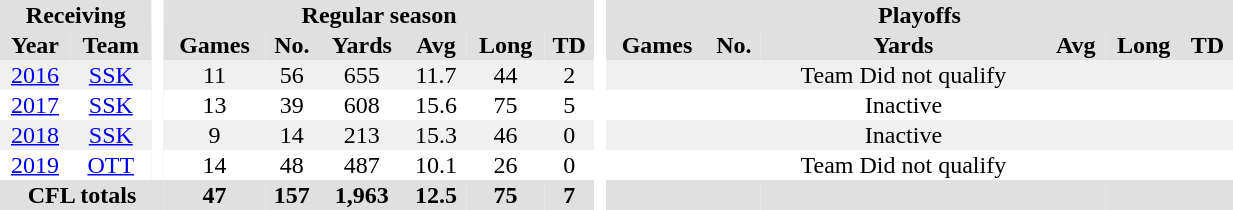<table border="0" cellpadding="1" cellspacing="0"  style="width:65%; text-align:center;">
<tr style="background:#e0e0e0;">
<th colspan="2">Receiving</th>
<th rowspan="96" style="background:#fff;"> </th>
<th colspan="6">Regular season</th>
<th rowspan="96" style="background:#fff;"> </th>
<th colspan="6">Playoffs</th>
</tr>
<tr style="background:#e0e0e0;">
<th>Year</th>
<th>Team</th>
<th>Games</th>
<th>No.</th>
<th>Yards</th>
<th>Avg</th>
<th>Long</th>
<th>TD</th>
<th>Games</th>
<th>No.</th>
<th>Yards</th>
<th>Avg</th>
<th>Long</th>
<th>TD</th>
</tr>
<tr style="text-align:center; background:#f0f0f0;">
<td><a href='#'>2016</a></td>
<td><a href='#'>SSK</a></td>
<td>11</td>
<td>56</td>
<td>655</td>
<td>11.7</td>
<td>44</td>
<td>2</td>
<td></td>
<td></td>
<td>Team Did not qualify</td>
<td></td>
<td></td>
<td></td>
</tr>
<tr style="text-align:center">
<td><a href='#'>2017</a></td>
<td><a href='#'>SSK</a></td>
<td>13</td>
<td>39</td>
<td>608</td>
<td>15.6</td>
<td>75</td>
<td>5</td>
<td></td>
<td></td>
<td>Inactive</td>
<td></td>
<td></td>
<td></td>
</tr>
<tr style="text-align:center; background:#f0f0f0;">
<td><a href='#'>2018</a></td>
<td><a href='#'>SSK</a></td>
<td>9</td>
<td>14</td>
<td>213</td>
<td>15.3</td>
<td>46</td>
<td>0</td>
<td></td>
<td></td>
<td>Inactive</td>
<td></td>
<td></td>
<td></td>
</tr>
<tr style="text-align:center;">
<td><a href='#'>2019</a></td>
<td><a href='#'>OTT</a></td>
<td>14</td>
<td>48</td>
<td>487</td>
<td>10.1</td>
<td>26</td>
<td>0</td>
<td></td>
<td></td>
<td>Team Did not qualify</td>
<td></td>
<td></td>
<td></td>
</tr>
<tr style="background:#e0e0e0;">
<th colspan="3">CFL totals</th>
<th>47</th>
<th>157</th>
<th>1,963</th>
<th>12.5</th>
<th>75</th>
<th>7</th>
<th></th>
<th></th>
<th></th>
<th></th>
<th></th>
<th></th>
</tr>
</table>
